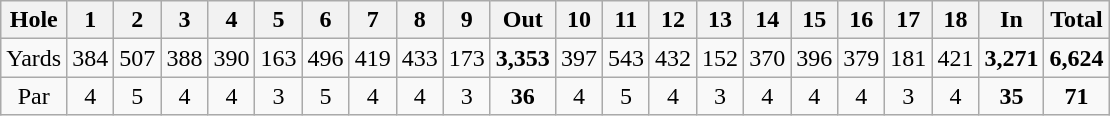<table class="wikitable" style="text-align:center">
<tr>
<th align=left">Hole</th>
<th>1</th>
<th>2</th>
<th>3</th>
<th>4</th>
<th>5</th>
<th>6</th>
<th>7</th>
<th>8</th>
<th>9</th>
<th>Out</th>
<th>10</th>
<th>11</th>
<th>12</th>
<th>13</th>
<th>14</th>
<th>15</th>
<th>16</th>
<th>17</th>
<th>18</th>
<th>In</th>
<th>Total</th>
</tr>
<tr>
<td align="center">Yards</td>
<td>384</td>
<td>507</td>
<td>388</td>
<td>390</td>
<td>163</td>
<td>496</td>
<td>419</td>
<td>433</td>
<td>173</td>
<td><strong>3,353</strong></td>
<td>397</td>
<td>543</td>
<td>432</td>
<td>152</td>
<td>370</td>
<td>396</td>
<td>379</td>
<td>181</td>
<td>421</td>
<td><strong>3,271</strong></td>
<td><strong>6,624</strong></td>
</tr>
<tr>
<td align="center">Par</td>
<td>4</td>
<td>5</td>
<td>4</td>
<td>4</td>
<td>3</td>
<td>5</td>
<td>4</td>
<td>4</td>
<td>3</td>
<td><strong>36</strong></td>
<td>4</td>
<td>5</td>
<td>4</td>
<td>3</td>
<td>4</td>
<td>4</td>
<td>4</td>
<td>3</td>
<td>4</td>
<td><strong>35</strong></td>
<td><strong>71</strong></td>
</tr>
</table>
